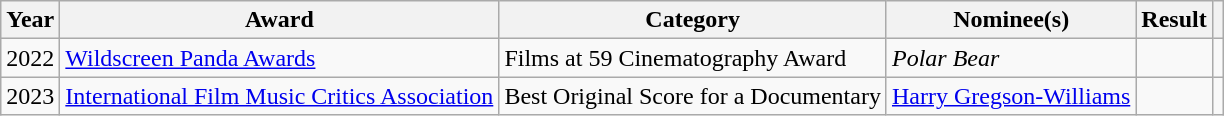<table class="wikitable sortable plainrowheaders">
<tr>
<th scope="col">Year</th>
<th scope="col">Award</th>
<th scope="col">Category</th>
<th scope="col">Nominee(s)</th>
<th scope="col">Result</th>
<th scope="col" class="unsortable"></th>
</tr>
<tr>
<td>2022</td>
<td><a href='#'>Wildscreen Panda Awards</a></td>
<td>Films at 59 Cinematography Award</td>
<td><em>Polar Bear</em></td>
<td></td>
<td style="text-align:center;"></td>
</tr>
<tr>
<td>2023</td>
<td><a href='#'>International Film Music Critics Association</a></td>
<td>Best Original Score for a Documentary</td>
<td><a href='#'>Harry Gregson-Williams</a></td>
<td></td>
<td style="text-align:center;"></td>
</tr>
</table>
